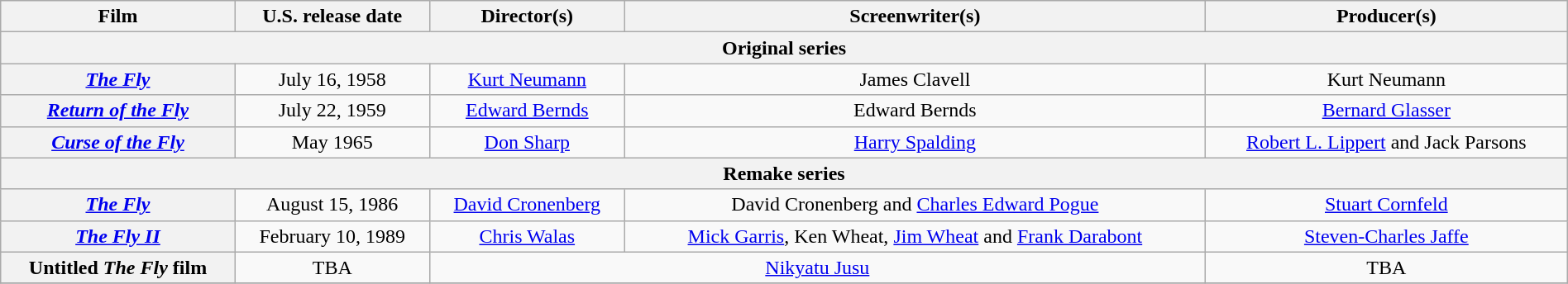<table class="wikitable plainrowheaders"  style="text-align:center; width:100%;">
<tr>
<th scope="col">Film</th>
<th scope="col">U.S. release date</th>
<th scope="col">Director(s)</th>
<th scope="col">Screenwriter(s)</th>
<th scope="col">Producer(s)</th>
</tr>
<tr>
<th colspan="5">Original series</th>
</tr>
<tr>
<th scope="row"><em><a href='#'>The Fly</a></em></th>
<td>July 16, 1958</td>
<td><a href='#'>Kurt Neumann</a></td>
<td>James Clavell</td>
<td>Kurt Neumann</td>
</tr>
<tr>
<th scope="row"><em><a href='#'>Return of the Fly</a></em></th>
<td>July 22, 1959</td>
<td><a href='#'>Edward Bernds</a></td>
<td>Edward Bernds</td>
<td><a href='#'>Bernard Glasser</a></td>
</tr>
<tr>
<th scope="row"><em><a href='#'>Curse of the Fly</a></em></th>
<td>May 1965</td>
<td><a href='#'>Don Sharp</a></td>
<td><a href='#'>Harry Spalding</a></td>
<td><a href='#'>Robert L. Lippert</a> and Jack Parsons</td>
</tr>
<tr>
<th colspan="5">Remake series</th>
</tr>
<tr>
<th scope="row"><em><a href='#'>The Fly</a></em></th>
<td>August 15, 1986</td>
<td><a href='#'>David Cronenberg</a></td>
<td>David Cronenberg and <a href='#'>Charles Edward Pogue</a></td>
<td><a href='#'>Stuart Cornfeld</a></td>
</tr>
<tr>
<th scope="row"><em><a href='#'>The Fly II</a></em></th>
<td>February 10, 1989</td>
<td><a href='#'>Chris Walas</a></td>
<td><a href='#'>Mick Garris</a>, Ken Wheat, <a href='#'>Jim Wheat</a> and <a href='#'>Frank Darabont</a></td>
<td><a href='#'>Steven-Charles Jaffe</a></td>
</tr>
<tr>
<th scope="row">Untitled <em>The Fly</em> film</th>
<td>TBA</td>
<td colspan="2"><a href='#'>Nikyatu Jusu</a></td>
<td>TBA</td>
</tr>
<tr>
</tr>
</table>
